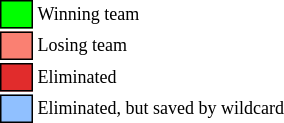<table class="toccolours" style="font-size: 75%; white-space: nowrap;">
<tr>
<td style="background:#00FF00; border: 1px solid black;">      </td>
<td>Winning team</td>
</tr>
<tr>
<td style="background:salmon; border: 1px solid black;">      </td>
<td>Losing team</td>
</tr>
<tr>
<td style="background:#E12C2C; border: 1px solid black;">      </td>
<td>Eliminated</td>
</tr>
<tr>
<td style="background:#90C0FF; border: 1px solid black;">      </td>
<td>Eliminated, but saved by wildcard</td>
</tr>
</table>
